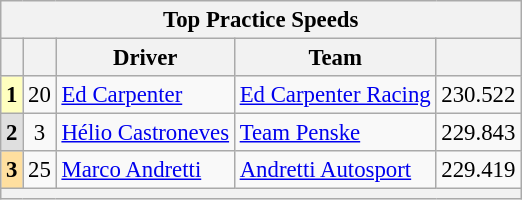<table class="wikitable" style="font-size:95%;">
<tr>
<th colspan=9>Top Practice Speeds</th>
</tr>
<tr>
<th></th>
<th></th>
<th>Driver</th>
<th>Team</th>
<th></th>
</tr>
<tr>
<td align=center style="background:#FFFFBF;"><strong>1</strong></td>
<td align=center>20</td>
<td> <a href='#'>Ed Carpenter</a></td>
<td><a href='#'>Ed Carpenter Racing</a></td>
<td align=center>230.522</td>
</tr>
<tr>
<td align=center style="background:#DFDFDF;"><strong>2</strong></td>
<td align=center>3</td>
<td> <a href='#'>Hélio Castroneves</a></td>
<td><a href='#'>Team Penske</a></td>
<td align=center>229.843</td>
</tr>
<tr>
<td align=center style="background:#FFDF9F;"><strong>3</strong></td>
<td align=center>25</td>
<td> <a href='#'>Marco Andretti</a></td>
<td><a href='#'>Andretti Autosport</a></td>
<td align=center>229.419</td>
</tr>
<tr>
<th colspan=9></th>
</tr>
</table>
